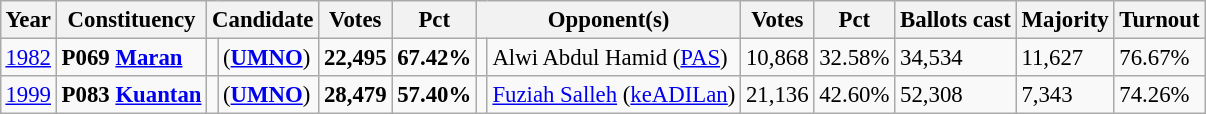<table class="wikitable" style="margin:0.5em ; font-size:95%">
<tr>
<th>Year</th>
<th>Constituency</th>
<th colspan=2>Candidate</th>
<th>Votes</th>
<th>Pct</th>
<th colspan=2>Opponent(s)</th>
<th>Votes</th>
<th>Pct</th>
<th>Ballots cast</th>
<th>Majority</th>
<th>Turnout</th>
</tr>
<tr>
<td><a href='#'>1982</a></td>
<td><strong>P069 <a href='#'>Maran</a></strong></td>
<td></td>
<td><strong></strong> (<a href='#'><strong>UMNO</strong></a>)</td>
<td align=right><strong>22,495</strong></td>
<td><strong>67.42%</strong></td>
<td></td>
<td>Alwi Abdul Hamid (<a href='#'>PAS</a>)</td>
<td align=right>10,868</td>
<td>32.58%</td>
<td>34,534</td>
<td>11,627</td>
<td>76.67%</td>
</tr>
<tr>
<td><a href='#'>1999</a></td>
<td><strong>P083 <a href='#'>Kuantan</a></strong></td>
<td></td>
<td><strong></strong> (<a href='#'><strong>UMNO</strong></a>)</td>
<td align=right><strong>28,479</strong></td>
<td><strong>57.40%</strong></td>
<td></td>
<td><a href='#'>Fuziah Salleh</a> (<a href='#'>keADILan</a>)</td>
<td align=right>21,136</td>
<td>42.60%</td>
<td>52,308</td>
<td>7,343</td>
<td>74.26%</td>
</tr>
</table>
